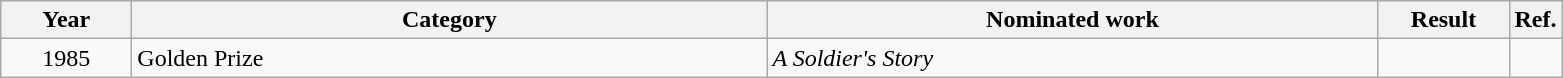<table class=wikitable>
<tr>
<th scope="col" style="width:5em;">Year</th>
<th scope="col" style="width:26em;">Category</th>
<th scope="col" style="width:25em;">Nominated work</th>
<th scope="col" style="width:5em;">Result</th>
<th>Ref.</th>
</tr>
<tr>
<td style="text-align:center;">1985</td>
<td>Golden Prize</td>
<td><em>A Soldier's Story</em></td>
<td></td>
<td></td>
</tr>
</table>
